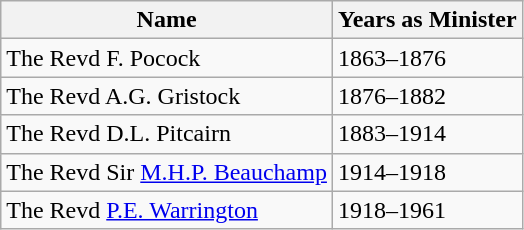<table class="wikitable">
<tr>
<th>Name</th>
<th>Years as Minister</th>
</tr>
<tr>
<td>The Revd F. Pocock</td>
<td>1863–1876</td>
</tr>
<tr>
<td>The Revd A.G. Gristock</td>
<td>1876–1882</td>
</tr>
<tr>
<td>The Revd D.L. Pitcairn</td>
<td>1883–1914</td>
</tr>
<tr>
<td>The Revd Sir <a href='#'>M.H.P. Beauchamp</a></td>
<td>1914–1918</td>
</tr>
<tr>
<td>The Revd <a href='#'>P.E. Warrington</a></td>
<td>1918–1961</td>
</tr>
</table>
